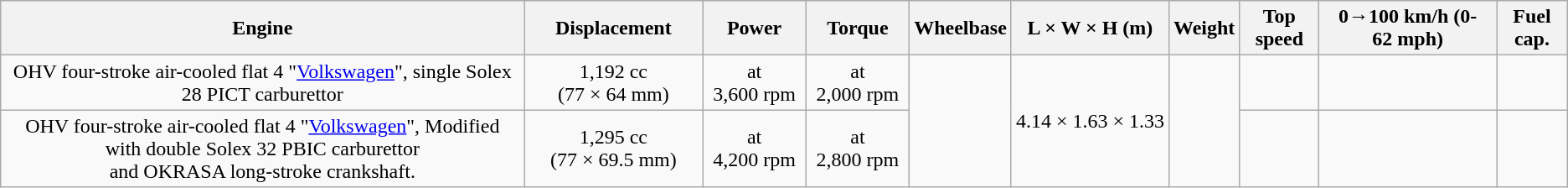<table class="wikitable" style="text-align:center">
<tr>
<th>Engine</th>
<th>Displacement</th>
<th>Power</th>
<th>Torque</th>
<th>Wheelbase</th>
<th>L × W × H (m)</th>
<th>Weight</th>
<th>Top speed</th>
<th>0→100 km/h (0-62 mph)</th>
<th>Fuel cap.</th>
</tr>
<tr>
<td>OHV four-stroke air-cooled flat 4 "<a href='#'>Volkswagen</a>", single Solex 28 PICT carburettor</td>
<td>1,192 cc (77 × 64 mm)</td>
<td> at 3,600 rpm</td>
<td> at 2,000 rpm</td>
<td rowspan="2"></td>
<td rowspan="2">4.14 × 1.63 × 1.33</td>
<td rowspan="2"></td>
<td></td>
<td></td>
<td></td>
</tr>
<tr>
<td>OHV four-stroke air-cooled flat 4 "<a href='#'>Volkswagen</a>", Modified with double Solex 32 PBIC carburettor<br> and OKRASA long-stroke crankshaft.</td>
<td>1,295 cc (77 × 69.5 mm)</td>
<td> at 4,200 rpm</td>
<td> at 2,800 rpm</td>
<td></td>
<td></td>
<td></td>
</tr>
</table>
